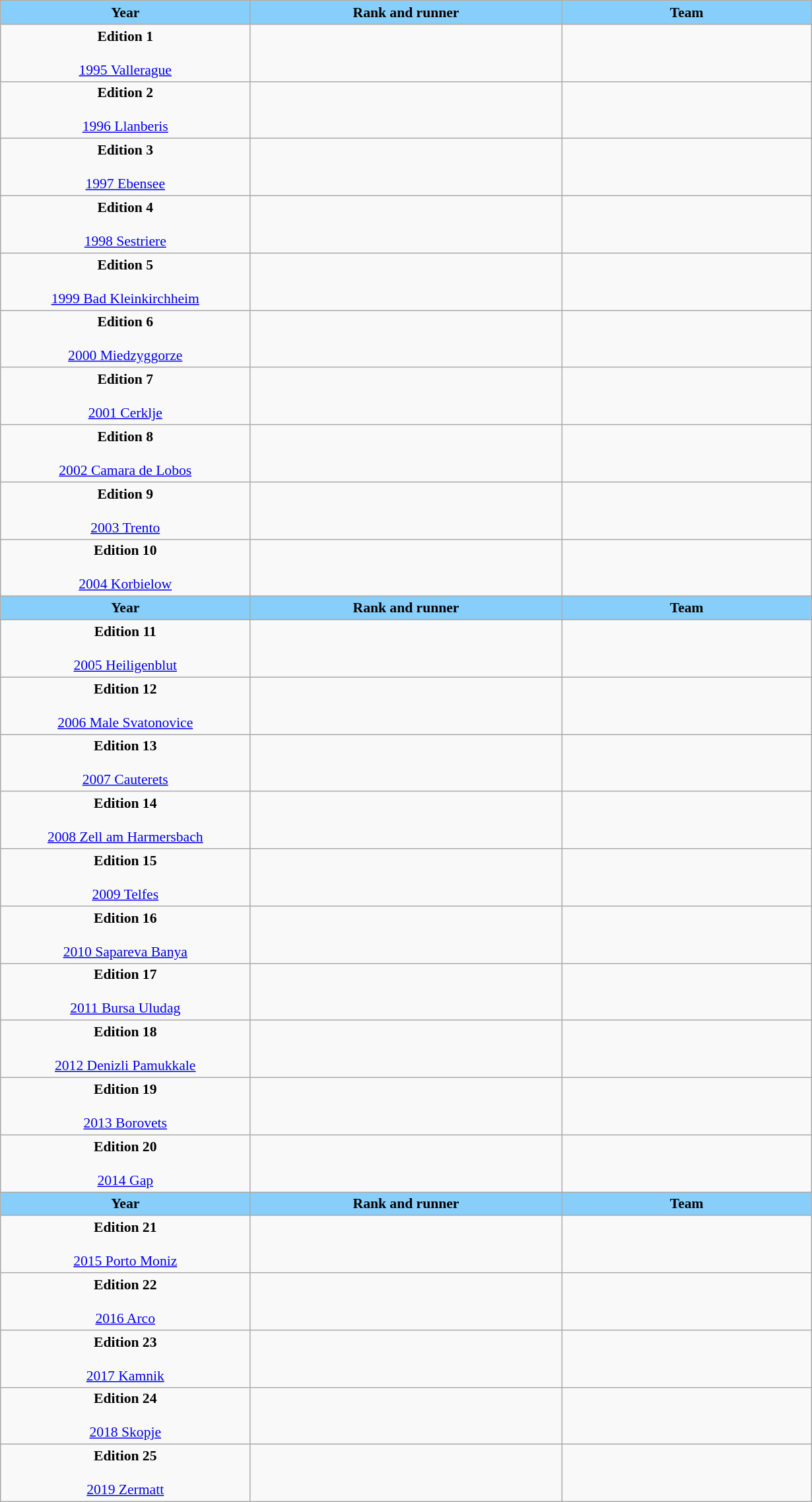<table class="wikitable" style="font-size:90%;text-align:center;">
<tr bgcolor=lightskyblue>
<td width=20%><strong>Year</strong></td>
<td width=25%><strong>Rank and runner</strong></td>
<td width=20%><strong>Team</strong></td>
</tr>
<tr>
<td><strong>Edition 1</strong> <br>  <br> <a href='#'>1995 Vallerague</a></td>
<td><br></td>
<td><br></td>
</tr>
<tr>
<td><strong>Edition 2</strong> <br>  <br> <a href='#'>1996 Llanberis</a></td>
<td><br></td>
<td><br></td>
</tr>
<tr>
<td><strong>Edition 3</strong> <br>  <br> <a href='#'>1997 Ebensee</a></td>
<td><br></td>
<td><br></td>
</tr>
<tr>
<td><strong>Edition 4</strong> <br>  <br> <a href='#'>1998 Sestriere</a></td>
<td><br></td>
<td><br></td>
</tr>
<tr>
<td><strong>Edition 5</strong> <br>  <br> <a href='#'>1999 Bad Kleinkirchheim</a></td>
<td><br></td>
<td><br></td>
</tr>
<tr>
<td><strong>Edition 6</strong> <br>  <br> <a href='#'>2000 Miedzyggorze</a></td>
<td><br></td>
<td><br></td>
</tr>
<tr>
<td><strong>Edition 7</strong> <br>  <br> <a href='#'>2001 Cerklje</a></td>
<td><br></td>
<td><br></td>
</tr>
<tr>
<td><strong>Edition 8</strong> <br>  <br> <a href='#'>2002 Camara de Lobos</a></td>
<td><br></td>
<td><br></td>
</tr>
<tr>
<td><strong>Edition 9</strong> <br>  <br> <a href='#'>2003 Trento</a></td>
<td><br></td>
<td><br></td>
</tr>
<tr>
<td><strong>Edition 10</strong> <br>  <br> <a href='#'>2004 Korbielow</a></td>
<td><br></td>
<td><br></td>
</tr>
<tr bgcolor=lightskyblue>
<td width=20%><strong>Year</strong></td>
<td width=25%><strong>Rank and runner</strong></td>
<td width=20%><strong>Team</strong></td>
</tr>
<tr>
<td><strong>Edition 11</strong> <br>  <br> <a href='#'>2005 Heiligenblut</a></td>
<td><br></td>
<td><br></td>
</tr>
<tr>
<td><strong>Edition 12</strong> <br>  <br> <a href='#'>2006 Male Svatonovice</a></td>
<td><br></td>
<td><br></td>
</tr>
<tr>
<td><strong>Edition 13</strong> <br>  <br> <a href='#'>2007 Cauterets</a></td>
<td><br></td>
<td><br></td>
</tr>
<tr>
<td><strong>Edition 14</strong> <br>  <br> <a href='#'>2008 Zell am Harmersbach</a></td>
<td><br></td>
<td><br></td>
</tr>
<tr>
<td><strong>Edition 15</strong> <br>  <br> <a href='#'>2009 Telfes</a></td>
<td><br></td>
<td><br></td>
</tr>
<tr>
<td><strong>Edition 16</strong> <br>  <br> <a href='#'>2010 Sapareva Banya</a></td>
<td><br></td>
<td><br></td>
</tr>
<tr>
<td><strong>Edition 17</strong> <br>  <br> <a href='#'>2011 Bursa Uludag</a></td>
<td><br></td>
<td><br></td>
</tr>
<tr>
<td><strong>Edition 18</strong> <br>  <br> <a href='#'>2012 Denizli Pamukkale</a></td>
<td><br></td>
<td><br></td>
</tr>
<tr>
<td><strong>Edition 19</strong> <br>  <br> <a href='#'>2013 Borovets</a></td>
<td><br></td>
<td><br></td>
</tr>
<tr>
<td><strong>Edition 20</strong> <br>  <br> <a href='#'>2014 Gap</a></td>
<td><br></td>
<td><br></td>
</tr>
<tr bgcolor=lightskyblue>
<td width=20%><strong>Year</strong></td>
<td width=25%><strong>Rank and runner</strong></td>
<td width=20%><strong>Team</strong></td>
</tr>
<tr>
<td><strong>Edition 21</strong> <br>  <br> <a href='#'>2015 Porto Moniz</a></td>
<td><br></td>
<td><br></td>
</tr>
<tr>
<td><strong>Edition 22</strong> <br>  <br> <a href='#'>2016 Arco</a></td>
<td><br></td>
<td><br></td>
</tr>
<tr>
<td><strong>Edition 23</strong> <br>  <br> <a href='#'>2017 Kamnik</a></td>
<td><br></td>
<td><br></td>
</tr>
<tr>
<td><strong>Edition 24</strong> <br>  <br> <a href='#'>2018 Skopje</a></td>
<td><br></td>
<td><br></td>
</tr>
<tr>
<td><strong>Edition 25</strong> <br>  <br> <a href='#'>2019 Zermatt</a></td>
<td><br></td>
<td><br></td>
</tr>
</table>
